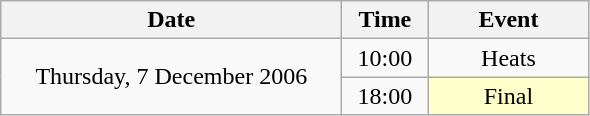<table class = "wikitable" style="text-align:center;">
<tr>
<th width=220>Date</th>
<th width=50>Time</th>
<th width=100>Event</th>
</tr>
<tr>
<td rowspan=2>Thursday, 7 December 2006</td>
<td>10:00</td>
<td>Heats</td>
</tr>
<tr>
<td>18:00</td>
<td bgcolor=ffffcc>Final</td>
</tr>
</table>
